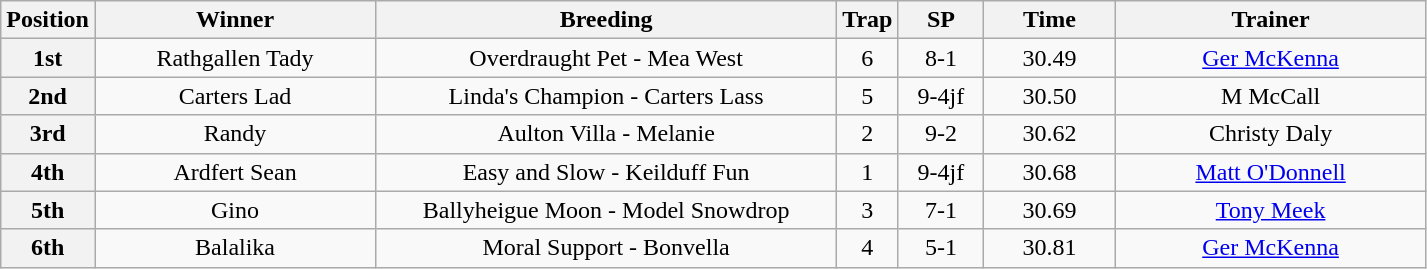<table class="wikitable" style="text-align: center">
<tr>
<th width=30>Position</th>
<th width=180>Winner</th>
<th width=300>Breeding</th>
<th width=30>Trap</th>
<th width=50>SP</th>
<th width=80>Time</th>
<th width=200>Trainer</th>
</tr>
<tr>
<th>1st</th>
<td>Rathgallen Tady</td>
<td>Overdraught Pet - Mea West</td>
<td>6</td>
<td>8-1</td>
<td>30.49</td>
<td><a href='#'>Ger McKenna</a></td>
</tr>
<tr>
<th>2nd</th>
<td>Carters Lad</td>
<td>Linda's Champion - Carters Lass</td>
<td>5</td>
<td>9-4jf</td>
<td>30.50</td>
<td>M McCall</td>
</tr>
<tr>
<th>3rd</th>
<td>Randy</td>
<td>Aulton Villa - Melanie</td>
<td>2</td>
<td>9-2</td>
<td>30.62</td>
<td>Christy Daly</td>
</tr>
<tr>
<th>4th</th>
<td>Ardfert Sean</td>
<td>Easy and Slow - Keilduff Fun</td>
<td>1</td>
<td>9-4jf</td>
<td>30.68</td>
<td><a href='#'>Matt O'Donnell</a></td>
</tr>
<tr>
<th>5th</th>
<td>Gino</td>
<td>Ballyheigue Moon - Model Snowdrop</td>
<td>3</td>
<td>7-1</td>
<td>30.69</td>
<td><a href='#'>Tony Meek</a></td>
</tr>
<tr>
<th>6th</th>
<td>Balalika</td>
<td>Moral Support - Bonvella</td>
<td>4</td>
<td>5-1</td>
<td>30.81</td>
<td><a href='#'>Ger McKenna</a></td>
</tr>
</table>
